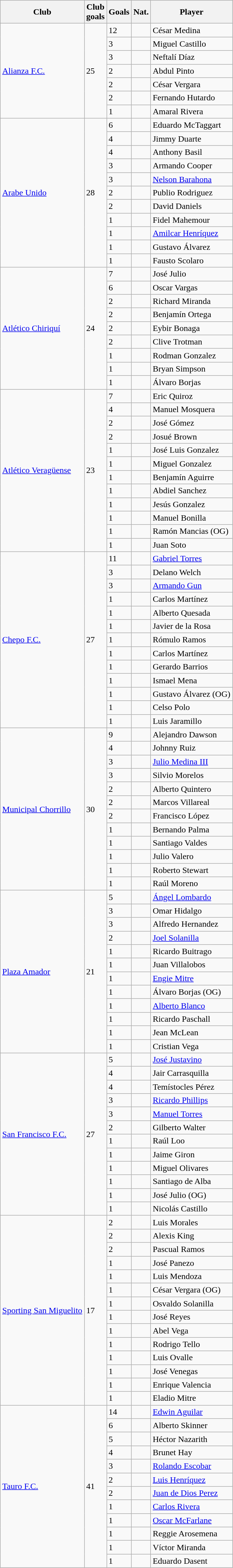<table class="wikitable sortable">
<tr>
<th>Club</th>
<th>Club<br>goals</th>
<th>Goals</th>
<th>Nat.</th>
<th>Player</th>
</tr>
<tr>
<td rowspan=7><a href='#'>Alianza F.C.</a></td>
<td rowspan=7>25</td>
<td>12</td>
<td></td>
<td>César Medina</td>
</tr>
<tr>
<td>3</td>
<td></td>
<td>Miguel Castillo</td>
</tr>
<tr>
<td>3</td>
<td></td>
<td>Neftalí Díaz</td>
</tr>
<tr>
<td>2</td>
<td></td>
<td>Abdul Pinto</td>
</tr>
<tr>
<td>2</td>
<td></td>
<td>César Vergara</td>
</tr>
<tr>
<td>2</td>
<td></td>
<td>Fernando Hutardo</td>
</tr>
<tr>
<td>1</td>
<td></td>
<td>Amaral Rivera</td>
</tr>
<tr>
<td rowspan=11><a href='#'>Arabe Unido</a></td>
<td rowspan=11>28</td>
<td>6</td>
<td></td>
<td>Eduardo McTaggart</td>
</tr>
<tr>
<td>4</td>
<td></td>
<td>Jimmy Duarte</td>
</tr>
<tr>
<td>4</td>
<td></td>
<td>Anthony Basil</td>
</tr>
<tr>
<td>3</td>
<td></td>
<td>Armando Cooper</td>
</tr>
<tr>
<td>3</td>
<td></td>
<td><a href='#'>Nelson Barahona</a></td>
</tr>
<tr>
<td>2</td>
<td></td>
<td>Publio Rodriguez</td>
</tr>
<tr>
<td>2</td>
<td></td>
<td>David Daniels</td>
</tr>
<tr>
<td>1</td>
<td></td>
<td>Fidel Mahemour</td>
</tr>
<tr>
<td>1</td>
<td></td>
<td><a href='#'>Amilcar Henríquez</a></td>
</tr>
<tr>
<td>1</td>
<td></td>
<td>Gustavo Álvarez</td>
</tr>
<tr>
<td>1</td>
<td></td>
<td>Fausto Scolaro</td>
</tr>
<tr>
<td rowspan=9><a href='#'>Atlético Chiriquí</a></td>
<td rowspan=9>24</td>
<td>7</td>
<td></td>
<td>José Julio</td>
</tr>
<tr>
<td>6</td>
<td></td>
<td>Oscar Vargas</td>
</tr>
<tr>
<td>2</td>
<td></td>
<td>Richard Miranda</td>
</tr>
<tr>
<td>2</td>
<td></td>
<td>Benjamín Ortega</td>
</tr>
<tr>
<td>2</td>
<td></td>
<td>Eybir Bonaga</td>
</tr>
<tr>
<td>2</td>
<td></td>
<td>Clive Trotman</td>
</tr>
<tr>
<td>1</td>
<td></td>
<td>Rodman Gonzalez</td>
</tr>
<tr>
<td>1</td>
<td></td>
<td>Bryan Simpson</td>
</tr>
<tr>
<td>1</td>
<td></td>
<td>Álvaro Borjas</td>
</tr>
<tr>
<td rowspan=12><a href='#'>Atlético Veragüense</a></td>
<td rowspan=12>23</td>
<td>7</td>
<td></td>
<td>Eric Quiroz</td>
</tr>
<tr>
<td>4</td>
<td></td>
<td>Manuel Mosquera</td>
</tr>
<tr>
<td>2</td>
<td></td>
<td>José Gómez</td>
</tr>
<tr>
<td>2</td>
<td></td>
<td>Josué Brown</td>
</tr>
<tr>
<td>1</td>
<td></td>
<td>José Luis Gonzalez</td>
</tr>
<tr>
<td>1</td>
<td></td>
<td>Miguel Gonzalez</td>
</tr>
<tr>
<td>1</td>
<td></td>
<td>Benjamín Aguirre</td>
</tr>
<tr>
<td>1</td>
<td></td>
<td>Abdiel Sanchez</td>
</tr>
<tr>
<td>1</td>
<td></td>
<td>Jesús Gonzalez</td>
</tr>
<tr>
<td>1</td>
<td></td>
<td>Manuel Bonilla</td>
</tr>
<tr>
<td>1</td>
<td></td>
<td>Ramón Mancias (OG)</td>
</tr>
<tr>
<td>1</td>
<td></td>
<td>Juan Soto</td>
</tr>
<tr>
<td rowspan=13><a href='#'>Chepo F.C.</a></td>
<td rowspan=13>27</td>
<td>11</td>
<td></td>
<td><a href='#'>Gabriel Torres</a></td>
</tr>
<tr>
<td>3</td>
<td></td>
<td>Delano Welch</td>
</tr>
<tr>
<td>3</td>
<td></td>
<td><a href='#'>Armando Gun</a></td>
</tr>
<tr>
<td>1</td>
<td></td>
<td>Carlos Martínez</td>
</tr>
<tr>
<td>1</td>
<td></td>
<td>Alberto Quesada</td>
</tr>
<tr>
<td>1</td>
<td></td>
<td>Javier de la Rosa</td>
</tr>
<tr>
<td>1</td>
<td></td>
<td>Rómulo Ramos</td>
</tr>
<tr>
<td>1</td>
<td></td>
<td>Carlos Martínez</td>
</tr>
<tr>
<td>1</td>
<td></td>
<td>Gerardo Barrios</td>
</tr>
<tr>
<td>1</td>
<td></td>
<td>Ismael Mena</td>
</tr>
<tr>
<td>1</td>
<td></td>
<td>Gustavo Álvarez (OG)</td>
</tr>
<tr>
<td>1</td>
<td></td>
<td>Celso Polo</td>
</tr>
<tr>
<td>1</td>
<td></td>
<td>Luis Jaramillo</td>
</tr>
<tr>
<td rowspan=12><a href='#'>Municipal Chorrillo</a></td>
<td rowspan=12>30</td>
<td>9</td>
<td></td>
<td>Alejandro Dawson</td>
</tr>
<tr>
<td>4</td>
<td></td>
<td>Johnny Ruiz</td>
</tr>
<tr>
<td>3</td>
<td></td>
<td><a href='#'>Julio Medina III</a></td>
</tr>
<tr>
<td>3</td>
<td></td>
<td>Silvio Morelos</td>
</tr>
<tr>
<td>2</td>
<td></td>
<td>Alberto Quintero</td>
</tr>
<tr>
<td>2</td>
<td></td>
<td>Marcos Villareal</td>
</tr>
<tr>
<td>2</td>
<td></td>
<td>Francisco López</td>
</tr>
<tr>
<td>1</td>
<td></td>
<td>Bernando Palma</td>
</tr>
<tr>
<td>1</td>
<td></td>
<td>Santiago Valdes</td>
</tr>
<tr>
<td>1</td>
<td></td>
<td>Julio Valero</td>
</tr>
<tr>
<td>1</td>
<td></td>
<td>Roberto Stewart</td>
</tr>
<tr>
<td>1</td>
<td></td>
<td>Raúl Moreno</td>
</tr>
<tr>
<td rowspan=12><a href='#'>Plaza Amador</a></td>
<td rowspan=12>21</td>
<td>5</td>
<td></td>
<td><a href='#'>Ángel Lombardo</a></td>
</tr>
<tr>
<td>3</td>
<td></td>
<td>Omar Hidalgo</td>
</tr>
<tr>
<td>3</td>
<td></td>
<td>Alfredo Hernandez</td>
</tr>
<tr>
<td>2</td>
<td></td>
<td><a href='#'>Joel Solanilla</a></td>
</tr>
<tr>
<td>1</td>
<td></td>
<td>Ricardo Buitrago</td>
</tr>
<tr>
<td>1</td>
<td></td>
<td>Juan Villalobos</td>
</tr>
<tr>
<td>1</td>
<td></td>
<td><a href='#'>Engie Mitre</a></td>
</tr>
<tr>
<td>1</td>
<td></td>
<td>Álvaro Borjas (OG)</td>
</tr>
<tr>
<td>1</td>
<td></td>
<td><a href='#'>Alberto Blanco</a></td>
</tr>
<tr>
<td>1</td>
<td></td>
<td>Ricardo Paschall</td>
</tr>
<tr>
<td>1</td>
<td></td>
<td>Jean McLean</td>
</tr>
<tr>
<td>1</td>
<td></td>
<td>Cristian Vega</td>
</tr>
<tr>
<td rowspan=12><a href='#'>San Francisco F.C.</a></td>
<td rowspan=12>27</td>
<td>5</td>
<td></td>
<td><a href='#'>José Justavino</a></td>
</tr>
<tr>
<td>4</td>
<td></td>
<td>Jair Carrasquilla</td>
</tr>
<tr>
<td>4</td>
<td></td>
<td>Temístocles Pérez</td>
</tr>
<tr>
<td>3</td>
<td></td>
<td><a href='#'>Ricardo Phillips</a></td>
</tr>
<tr>
<td>3</td>
<td></td>
<td><a href='#'>Manuel Torres</a></td>
</tr>
<tr>
<td>2</td>
<td></td>
<td>Gilberto Walter</td>
</tr>
<tr>
<td>1</td>
<td></td>
<td>Raúl Loo</td>
</tr>
<tr>
<td>1</td>
<td></td>
<td>Jaime Giron</td>
</tr>
<tr>
<td>1</td>
<td></td>
<td>Miguel Olivares</td>
</tr>
<tr>
<td>1</td>
<td></td>
<td>Santiago de Alba</td>
</tr>
<tr>
<td>1</td>
<td></td>
<td>José Julio (OG)</td>
</tr>
<tr>
<td>1</td>
<td></td>
<td>Nicolás Castillo</td>
</tr>
<tr>
<td rowspan=14><a href='#'>Sporting San Miguelito</a></td>
<td rowspan=14>17</td>
<td>2</td>
<td></td>
<td>Luis Morales</td>
</tr>
<tr>
<td>2</td>
<td></td>
<td>Alexis King</td>
</tr>
<tr>
<td>2</td>
<td></td>
<td>Pascual Ramos</td>
</tr>
<tr>
<td>1</td>
<td></td>
<td>José Panezo</td>
</tr>
<tr>
<td>1</td>
<td></td>
<td>Luis Mendoza</td>
</tr>
<tr>
<td>1</td>
<td></td>
<td>César Vergara (OG)</td>
</tr>
<tr>
<td>1</td>
<td></td>
<td>Osvaldo Solanilla</td>
</tr>
<tr>
<td>1</td>
<td></td>
<td>José Reyes</td>
</tr>
<tr>
<td>1</td>
<td></td>
<td>Abel Vega</td>
</tr>
<tr>
<td>1</td>
<td></td>
<td>Rodrigo Tello</td>
</tr>
<tr>
<td>1</td>
<td></td>
<td>Luis Ovalle</td>
</tr>
<tr>
<td>1</td>
<td></td>
<td>José Venegas</td>
</tr>
<tr>
<td>1</td>
<td></td>
<td>Enrique Valencia</td>
</tr>
<tr>
<td>1</td>
<td></td>
<td>Eladio Mitre</td>
</tr>
<tr>
<td rowspan=12><a href='#'>Tauro F.C.</a></td>
<td rowspan=12>41</td>
<td>14</td>
<td></td>
<td><a href='#'>Edwin Aguilar</a></td>
</tr>
<tr>
<td>6</td>
<td></td>
<td>Alberto Skinner</td>
</tr>
<tr>
<td>5</td>
<td></td>
<td>Héctor Nazarith</td>
</tr>
<tr>
<td>4</td>
<td></td>
<td>Brunet Hay</td>
</tr>
<tr>
<td>3</td>
<td></td>
<td><a href='#'>Rolando Escobar</a></td>
</tr>
<tr>
<td>2</td>
<td></td>
<td><a href='#'>Luis Henríquez</a></td>
</tr>
<tr>
<td>2</td>
<td></td>
<td><a href='#'>Juan de Dios Perez</a></td>
</tr>
<tr>
<td>1</td>
<td></td>
<td><a href='#'>Carlos Rivera</a></td>
</tr>
<tr>
<td>1</td>
<td></td>
<td><a href='#'>Oscar McFarlane</a></td>
</tr>
<tr>
<td>1</td>
<td></td>
<td>Reggie Arosemena</td>
</tr>
<tr>
<td>1</td>
<td></td>
<td>Víctor Miranda</td>
</tr>
<tr>
<td>1</td>
<td></td>
<td>Eduardo Dasent</td>
</tr>
</table>
